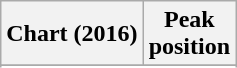<table class="wikitable sortable plainrowheaders" style="text-align:center">
<tr>
<th scope="col">Chart (2016)</th>
<th scope="col">Peak<br> position</th>
</tr>
<tr>
</tr>
<tr>
</tr>
</table>
